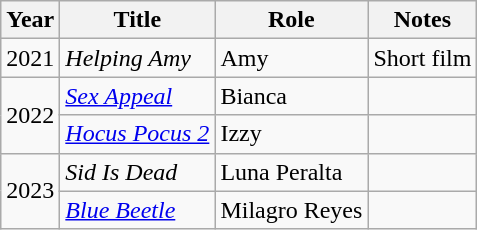<table class="wikitable sortable">
<tr>
<th>Year</th>
<th>Title</th>
<th>Role</th>
<th class="unsortable">Notes</th>
</tr>
<tr>
<td>2021</td>
<td><em>Helping Amy</em></td>
<td>Amy</td>
<td>Short film</td>
</tr>
<tr>
<td rowspan=2>2022</td>
<td><em><a href='#'>Sex Appeal</a></em></td>
<td>Bianca</td>
<td></td>
</tr>
<tr>
<td><em><a href='#'>Hocus Pocus 2</a></em></td>
<td>Izzy</td>
<td></td>
</tr>
<tr>
<td rowspan=2>2023</td>
<td><em>Sid Is Dead</em></td>
<td>Luna Peralta</td>
<td></td>
</tr>
<tr>
<td><em><a href='#'>Blue Beetle</a></em></td>
<td>Milagro Reyes</td>
<td></td>
</tr>
</table>
